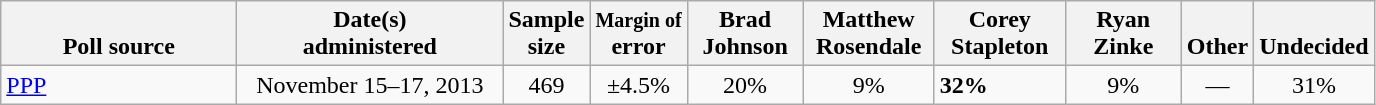<table class="wikitable">
<tr valign= bottom>
<th style="width:150px;">Poll source</th>
<th style="width:170px;">Date(s)<br>administered</th>
<th class=small>Sample<br>size</th>
<th class=small><small>Margin of</small><br>error</th>
<th style="width:70px;">Brad<br>Johnson</th>
<th style="width:80px;">Matthew<br>Rosendale</th>
<th style="width:80px;">Corey<br>Stapleton</th>
<th style="width:70px;">Ryan<br>Zinke</th>
<th>Other</th>
<th>Undecided</th>
</tr>
<tr>
<td><a href='#'>PPP</a></td>
<td align=center>November 15–17, 2013</td>
<td align=center>469</td>
<td align=center>±4.5%</td>
<td align=center>20%</td>
<td align=center>9%</td>
<td><strong>32%</strong></td>
<td align=center>9%</td>
<td align=center>—</td>
<td align=center>31%</td>
</tr>
</table>
